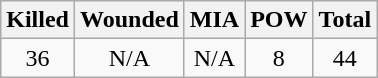<table class="wikitable" style="text-align:center">
<tr>
<th>Killed</th>
<th>Wounded</th>
<th>MIA</th>
<th>POW</th>
<th>Total</th>
</tr>
<tr>
<td>36</td>
<td>N/A</td>
<td>N/A</td>
<td>8</td>
<td>44</td>
</tr>
</table>
